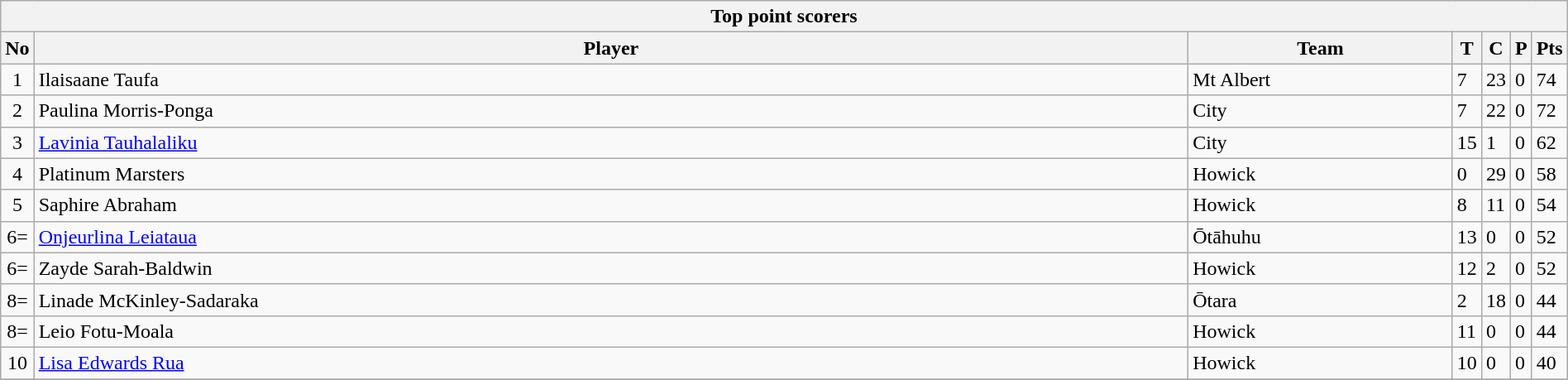<table class="wikitable collapsible sortable" style="text-align:left; font-size:100%; width:100%;">
<tr>
<th colspan="100%">Top point scorers</th>
</tr>
<tr>
<th style="width:2%;">No</th>
<th style="width:80%;">Player</th>
<th style="width:25%;">Team</th>
<th style="width:2%;">T</th>
<th style="width:2%;">C</th>
<th style="width:2%;">P</th>
<th style="width:4%;">Pts<br></th>
</tr>
<tr>
<td style="text-align:center;">1</td>
<td>Ilaisaane Taufa</td>
<td>Mt Albert</td>
<td>7</td>
<td>23</td>
<td>0</td>
<td>74</td>
</tr>
<tr>
<td style="text-align:center;">2</td>
<td>Paulina Morris-Ponga</td>
<td>City</td>
<td>7</td>
<td>22</td>
<td>0</td>
<td>72</td>
</tr>
<tr>
<td style="text-align:center;">3</td>
<td><a href='#'>Lavinia Tauhalaliku</a></td>
<td>City</td>
<td>15</td>
<td>1</td>
<td>0</td>
<td>62</td>
</tr>
<tr>
<td style="text-align:center;">4</td>
<td>Platinum Marsters</td>
<td>Howick</td>
<td>0</td>
<td>29</td>
<td>0</td>
<td>58</td>
</tr>
<tr>
<td style="text-align:center;">5</td>
<td>Saphire Abraham</td>
<td>Howick</td>
<td>8</td>
<td>11</td>
<td>0</td>
<td>54</td>
</tr>
<tr>
<td style="text-align:center;">6=</td>
<td><a href='#'>Onjeurlina Leiataua</a></td>
<td>Ōtāhuhu</td>
<td>13</td>
<td>0</td>
<td>0</td>
<td>52</td>
</tr>
<tr>
<td style="text-align:center;">6=</td>
<td>Zayde Sarah-Baldwin</td>
<td>Howick</td>
<td>12</td>
<td>2</td>
<td>0</td>
<td>52</td>
</tr>
<tr>
<td style="text-align:center;">8=</td>
<td>Linade McKinley-Sadaraka</td>
<td>Ōtara</td>
<td>2</td>
<td>18</td>
<td>0</td>
<td>44</td>
</tr>
<tr>
<td style="text-align:center;">8=</td>
<td>Leio Fotu-Moala</td>
<td>Howick</td>
<td>11</td>
<td>0</td>
<td>0</td>
<td>44</td>
</tr>
<tr>
<td style="text-align:center;">10</td>
<td><a href='#'>Lisa Edwards Rua</a></td>
<td>Howick</td>
<td>10</td>
<td>0</td>
<td>0</td>
<td>40</td>
</tr>
<tr>
</tr>
</table>
